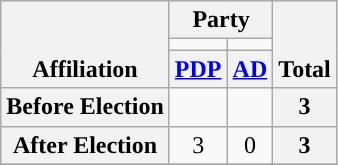<table class=wikitable style="text-align:center">
<tr style="vertical-align:bottom;">
<th rowspan=3>Affiliation</th>
<th colspan=2>Party</th>
<th rowspan=3>Total</th>
</tr>
<tr>
<td style="background-color:"></td>
<td style="background-color:"></td>
</tr>
<tr>
<th><a href='#'>PDP</a></th>
<th><a href='#'>AD</a></th>
</tr>
<tr>
<th>Before Election</th>
<td></td>
<td></td>
<th>3</th>
</tr>
<tr>
<th>After Election</th>
<td>3</td>
<td>0</td>
<th>3</th>
</tr>
<tr>
</tr>
</table>
